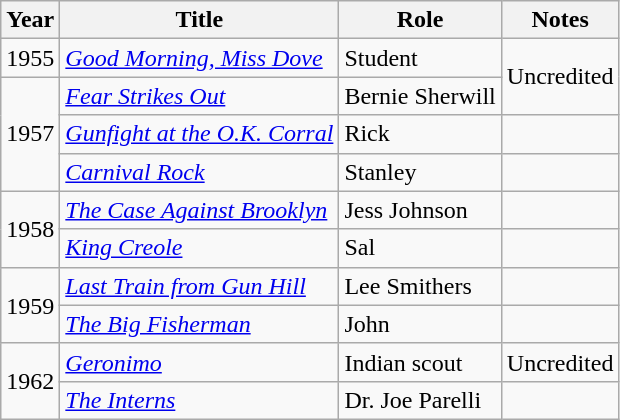<table class="wikitable">
<tr>
<th>Year</th>
<th>Title</th>
<th>Role</th>
<th>Notes</th>
</tr>
<tr>
<td>1955</td>
<td><em><a href='#'>Good Morning, Miss Dove</a></em></td>
<td>Student</td>
<td rowspan=2>Uncredited</td>
</tr>
<tr>
<td rowspan=3>1957</td>
<td><em><a href='#'>Fear Strikes Out</a></em></td>
<td>Bernie Sherwill</td>
</tr>
<tr>
<td><em><a href='#'>Gunfight at the O.K. Corral</a></em></td>
<td>Rick</td>
<td></td>
</tr>
<tr>
<td><em><a href='#'>Carnival Rock</a></em></td>
<td>Stanley</td>
<td></td>
</tr>
<tr>
<td rowspan=2>1958</td>
<td><em><a href='#'>The Case Against Brooklyn</a></em></td>
<td>Jess Johnson</td>
<td></td>
</tr>
<tr>
<td><em><a href='#'>King Creole</a></em></td>
<td>Sal</td>
<td></td>
</tr>
<tr>
<td rowspan=2>1959</td>
<td><em><a href='#'>Last Train from Gun Hill</a></em></td>
<td>Lee Smithers</td>
<td></td>
</tr>
<tr>
<td><em><a href='#'>The Big Fisherman</a></em></td>
<td>John</td>
<td></td>
</tr>
<tr>
<td rowspan=2>1962</td>
<td><em><a href='#'>Geronimo</a></em></td>
<td>Indian scout</td>
<td>Uncredited</td>
</tr>
<tr>
<td><em><a href='#'>The Interns</a></em></td>
<td>Dr. Joe Parelli</td>
<td></td>
</tr>
</table>
